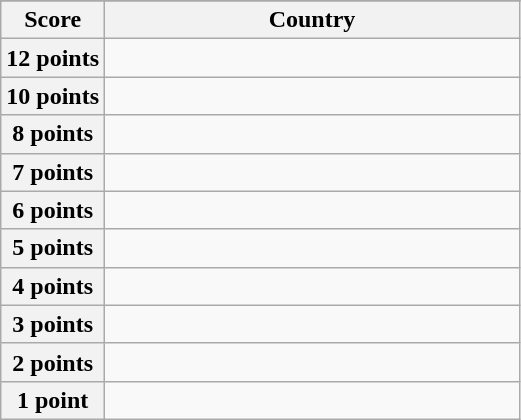<table class="wikitable">
<tr>
</tr>
<tr>
<th scope="col" width="20%">Score</th>
<th scope="col">Country</th>
</tr>
<tr>
<th scope="row">12 points</th>
<td></td>
</tr>
<tr>
<th scope="row">10 points</th>
<td></td>
</tr>
<tr>
<th scope="row">8 points</th>
<td></td>
</tr>
<tr>
<th scope="row">7 points</th>
<td></td>
</tr>
<tr>
<th scope="row">6 points</th>
<td></td>
</tr>
<tr>
<th scope="row">5 points</th>
<td></td>
</tr>
<tr>
<th scope="row">4 points</th>
<td></td>
</tr>
<tr>
<th scope="row">3 points</th>
<td></td>
</tr>
<tr>
<th scope="row">2 points</th>
<td></td>
</tr>
<tr>
<th scope="row">1 point</th>
<td></td>
</tr>
</table>
